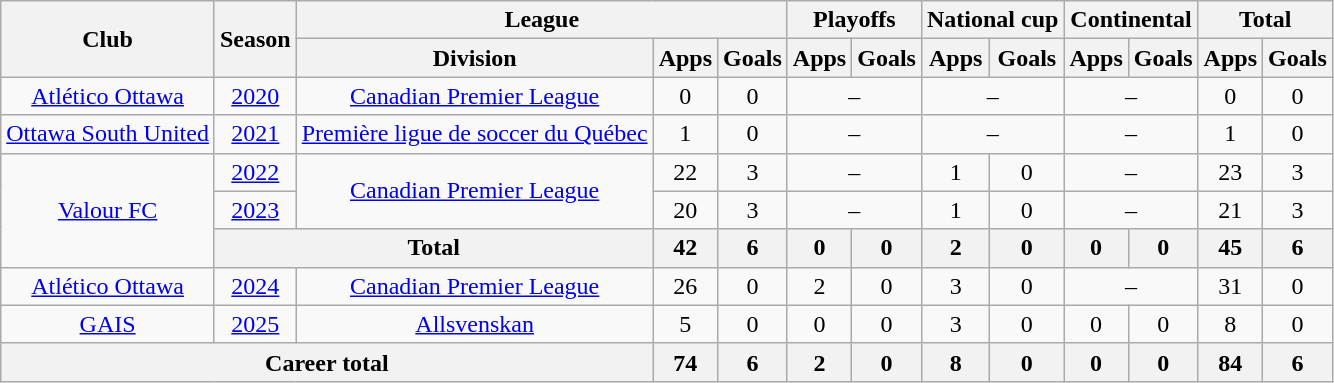<table class="wikitable" style="text-align: center">
<tr>
<th rowspan="2">Club</th>
<th rowspan="2">Season</th>
<th colspan="3">League</th>
<th colspan="2">Playoffs</th>
<th colspan="2">National cup</th>
<th colspan="2">Continental</th>
<th colspan="2">Total</th>
</tr>
<tr>
<th>Division</th>
<th>Apps</th>
<th>Goals</th>
<th>Apps</th>
<th>Goals</th>
<th>Apps</th>
<th>Goals</th>
<th>Apps</th>
<th>Goals</th>
<th>Apps</th>
<th>Goals</th>
</tr>
<tr>
<td><a href='#'>Atlético Ottawa</a></td>
<td><a href='#'>2020</a></td>
<td><a href='#'>Canadian Premier League</a></td>
<td>0</td>
<td>0</td>
<td colspan="2">–</td>
<td colspan="2">–</td>
<td colspan="2">–</td>
<td>0</td>
<td>0</td>
</tr>
<tr>
<td><a href='#'>Ottawa South United</a></td>
<td><a href='#'>2021</a></td>
<td><a href='#'>Première ligue de soccer du Québec</a></td>
<td>1</td>
<td>0</td>
<td colspan="2">–</td>
<td colspan="2">–</td>
<td colspan="2">–</td>
<td>1</td>
<td>0</td>
</tr>
<tr>
<td rowspan=3><a href='#'>Valour FC</a></td>
<td><a href='#'>2022</a></td>
<td rowspan="2"><a href='#'>Canadian Premier League</a></td>
<td>22</td>
<td>3</td>
<td colspan="2">–</td>
<td>1</td>
<td>0</td>
<td colspan="2">–</td>
<td>23</td>
<td>3</td>
</tr>
<tr>
<td><a href='#'>2023</a></td>
<td>20</td>
<td>3</td>
<td colspan="2">–</td>
<td>1</td>
<td>0</td>
<td colspan="2">–</td>
<td>21</td>
<td>3</td>
</tr>
<tr>
<th colspan="2">Total</th>
<th>42</th>
<th>6</th>
<th>0</th>
<th>0</th>
<th>2</th>
<th>0</th>
<th>0</th>
<th>0</th>
<th>45</th>
<th>6</th>
</tr>
<tr>
<td><a href='#'>Atlético Ottawa</a></td>
<td><a href='#'>2024</a></td>
<td><a href='#'>Canadian Premier League</a></td>
<td>26</td>
<td>0</td>
<td>2</td>
<td>0</td>
<td>3</td>
<td>0</td>
<td colspan="2">–</td>
<td>31</td>
<td>0</td>
</tr>
<tr>
<td><a href='#'>GAIS</a></td>
<td><a href='#'>2025</a></td>
<td><a href='#'>Allsvenskan</a></td>
<td>5</td>
<td>0</td>
<td>0</td>
<td>0</td>
<td>3</td>
<td>0</td>
<td>0</td>
<td>0</td>
<td>8</td>
<td>0</td>
</tr>
<tr>
<th colspan="3">Career total</th>
<th>74</th>
<th>6</th>
<th>2</th>
<th>0</th>
<th>8</th>
<th>0</th>
<th>0</th>
<th>0</th>
<th>84</th>
<th>6</th>
</tr>
</table>
